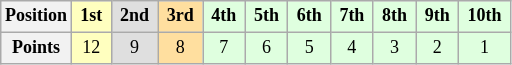<table class="wikitable" style="font-size: 75%; text-align:center">
<tr>
<th>Position</th>
<th style="background-color:#ffffbf"> 1st </th>
<th style="background-color:#dfdfdf"> 2nd </th>
<th style="background-color:#ffdf9f"> 3rd </th>
<th style="background-color:#dfffdf"> 4th </th>
<th style="background-color:#dfffdf"> 5th </th>
<th style="background-color:#dfffdf"> 6th </th>
<th style="background-color:#dfffdf"> 7th </th>
<th style="background-color:#dfffdf"> 8th </th>
<th style="background-color:#dfffdf"> 9th </th>
<th style="background-color:#dfffdf"> 10th </th>
</tr>
<tr>
<th>Points</th>
<td style="background-color:#ffffbf">12</td>
<td style="background-color:#dfdfdf">9</td>
<td style="background-color:#ffdf9f">8</td>
<td style="background-color:#dfffdf">7</td>
<td style="background-color:#dfffdf">6</td>
<td style="background-color:#dfffdf">5</td>
<td style="background-color:#dfffdf">4</td>
<td style="background-color:#dfffdf">3</td>
<td style="background-color:#dfffdf">2</td>
<td style="background-color:#dfffdf">1</td>
</tr>
</table>
